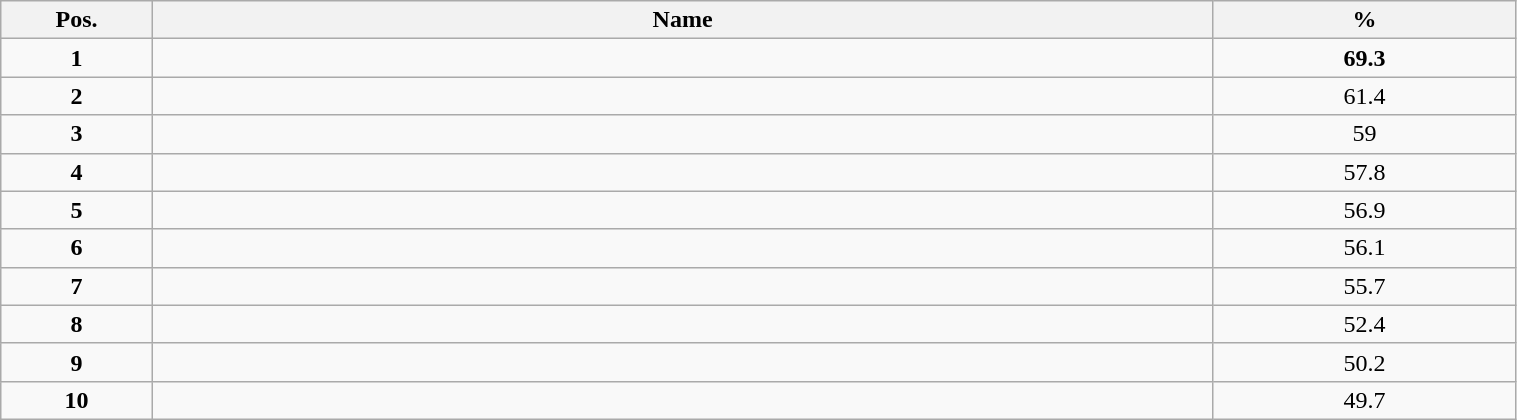<table class="wikitable" style="width:80%;">
<tr>
<th style="width:10%;">Pos.</th>
<th style="width:70%;">Name</th>
<th style="width:20%;">%</th>
</tr>
<tr>
<td align=center><strong>1</strong></td>
<td><strong></strong></td>
<td align=center><strong>69.3</strong></td>
</tr>
<tr>
<td align=center><strong>2</strong></td>
<td></td>
<td align=center>61.4</td>
</tr>
<tr>
<td align=center><strong>3</strong></td>
<td></td>
<td align=center>59</td>
</tr>
<tr>
<td align=center><strong>4</strong></td>
<td></td>
<td align=center>57.8</td>
</tr>
<tr>
<td align=center><strong>5</strong></td>
<td></td>
<td align=center>56.9</td>
</tr>
<tr>
<td align=center><strong>6</strong></td>
<td></td>
<td align=center>56.1</td>
</tr>
<tr>
<td align=center><strong>7</strong></td>
<td></td>
<td align=center>55.7</td>
</tr>
<tr>
<td align=center><strong>8</strong></td>
<td></td>
<td align=center>52.4</td>
</tr>
<tr>
<td align=center><strong>9</strong></td>
<td></td>
<td align=center>50.2</td>
</tr>
<tr>
<td align=center><strong>10</strong></td>
<td></td>
<td align=center>49.7</td>
</tr>
</table>
